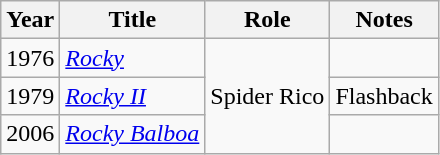<table class="wikitable sortable">
<tr>
<th>Year</th>
<th>Title</th>
<th>Role</th>
<th class="unsortable">Notes</th>
</tr>
<tr>
<td>1976</td>
<td><em><a href='#'>Rocky</a></em></td>
<td rowspan="3">Spider Rico</td>
<td></td>
</tr>
<tr>
<td>1979</td>
<td><em><a href='#'>Rocky II</a></em></td>
<td>Flashback</td>
</tr>
<tr>
<td>2006</td>
<td><em><a href='#'>Rocky Balboa</a></em></td>
<td></td>
</tr>
</table>
